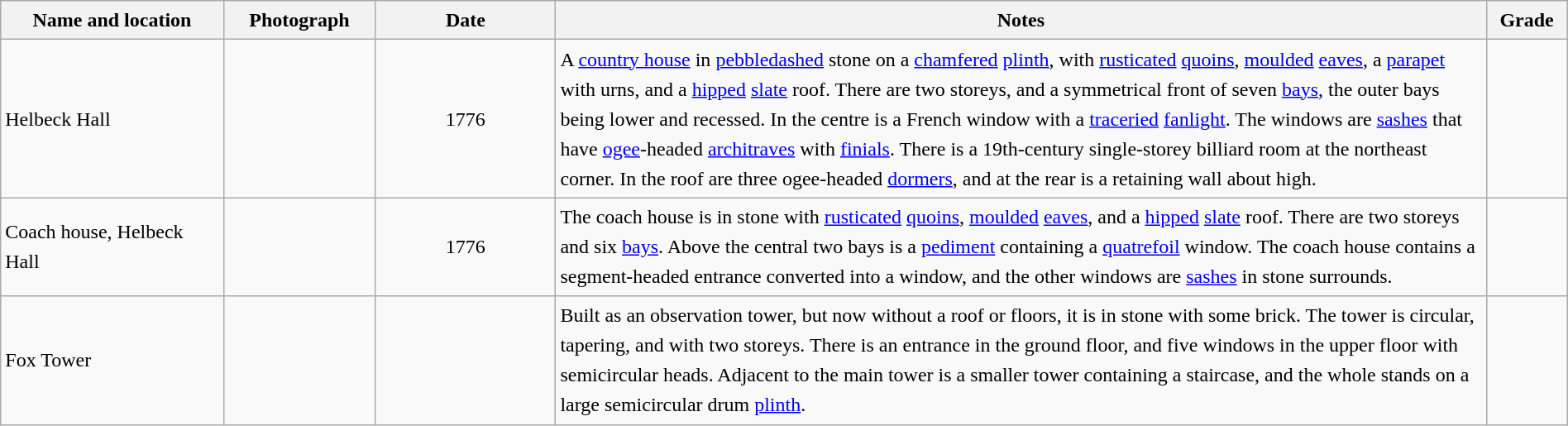<table class="wikitable sortable plainrowheaders" style="width:100%; border:0; text-align:left; line-height:150%;">
<tr>
<th scope="col"  style="width:150px">Name and location</th>
<th scope="col"  style="width:100px" class="unsortable">Photograph</th>
<th scope="col"  style="width:120px">Date</th>
<th scope="col"  style="width:650px" class="unsortable">Notes</th>
<th scope="col"  style="width:50px">Grade</th>
</tr>
<tr>
<td>Helbeck Hall<br><small></small></td>
<td></td>
<td align="center">1776</td>
<td>A <a href='#'>country house</a> in <a href='#'>pebbledashed</a> stone on a <a href='#'>chamfered</a> <a href='#'>plinth</a>, with <a href='#'>rusticated</a> <a href='#'>quoins</a>, <a href='#'>moulded</a> <a href='#'>eaves</a>, a <a href='#'>parapet</a> with urns, and a <a href='#'>hipped</a> <a href='#'>slate</a> roof.  There are two storeys, and a symmetrical front of seven <a href='#'>bays</a>, the outer bays being lower and recessed.  In the centre is a French window with a <a href='#'>traceried</a> <a href='#'>fanlight</a>.  The windows are <a href='#'>sashes</a> that have <a href='#'>ogee</a>-headed <a href='#'>architraves</a> with <a href='#'>finials</a>.  There is a 19th-century single-storey billiard room at the northeast corner.  In the roof are three ogee-headed <a href='#'>dormers</a>, and at the rear is a retaining wall about  high.</td>
<td align="center" ></td>
</tr>
<tr>
<td>Coach house, Helbeck Hall<br><small></small></td>
<td></td>
<td align="center">1776</td>
<td>The coach house is in stone with <a href='#'>rusticated</a> <a href='#'>quoins</a>, <a href='#'>moulded</a> <a href='#'>eaves</a>, and a <a href='#'>hipped</a> <a href='#'>slate</a> roof.  There are two storeys and six <a href='#'>bays</a>.  Above the central two bays is a <a href='#'>pediment</a> containing a <a href='#'>quatrefoil</a> window.  The coach house contains a segment-headed entrance converted into a window, and the other windows are <a href='#'>sashes</a> in stone surrounds.</td>
<td align="center" ></td>
</tr>
<tr>
<td>Fox Tower<br><small></small></td>
<td></td>
<td align="center"></td>
<td>Built as an observation tower, but now without a roof or floors, it is in stone with some brick.  The tower is circular, tapering, and with two storeys.  There is an entrance in the ground floor, and five windows in the upper floor with semicircular heads.  Adjacent to the main tower is a smaller tower containing a staircase, and the whole stands on a large semicircular drum <a href='#'>plinth</a>.</td>
<td align="center" ></td>
</tr>
<tr>
</tr>
</table>
